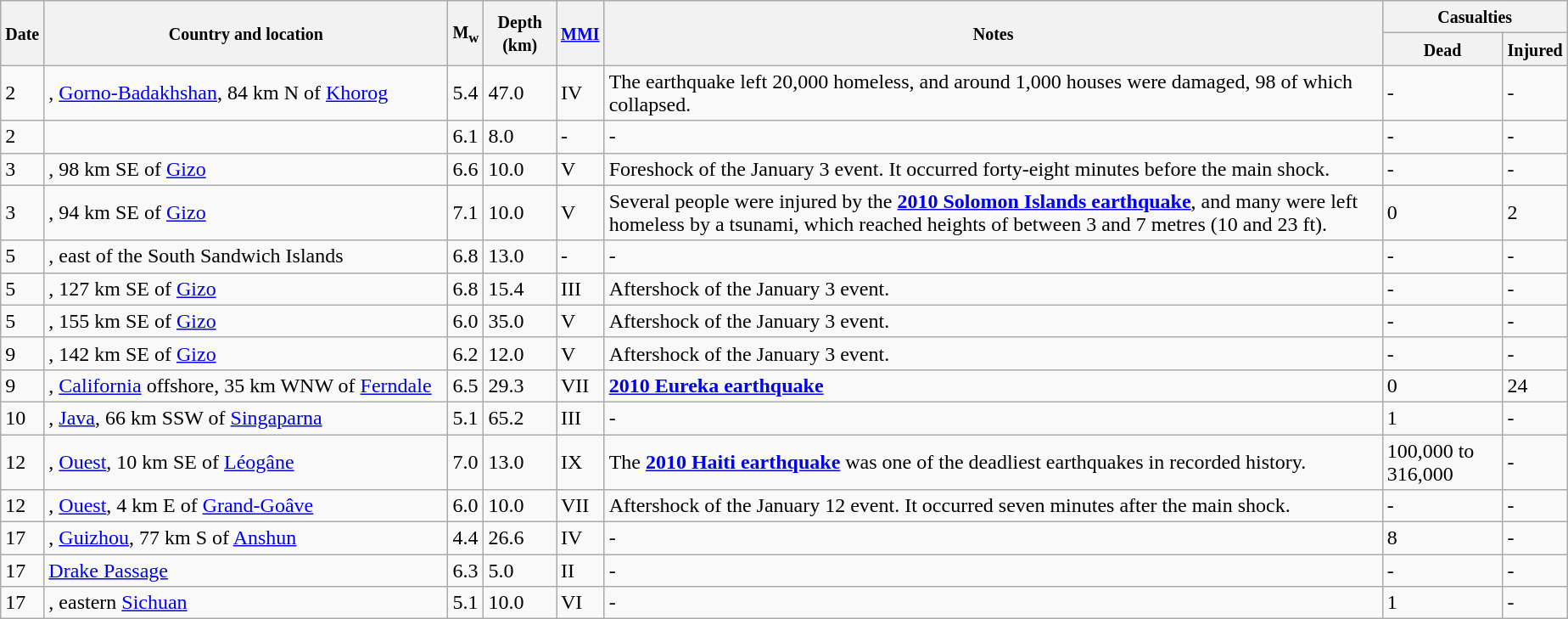<table class="wikitable sortable" style="border:1px black; margin-left:1em;">
<tr>
<th rowspan="2"><small>Date</small></th>
<th rowspan="2" style="width: 310px"><small>Country and location</small></th>
<th rowspan="2"><small>M<sub>w</sub></small></th>
<th rowspan="2"><small>Depth (km)</small></th>
<th rowspan="2"><small><a href='#'>MMI</a></small></th>
<th rowspan="2" class="unsortable"><small>Notes</small></th>
<th colspan="2"><small>Casualties</small></th>
</tr>
<tr>
<th><small>Dead</small></th>
<th><small>Injured</small></th>
</tr>
<tr>
<td>2</td>
<td>, <a href='#'>Gorno-Badakhshan</a>, 84 km N of <a href='#'>Khorog</a></td>
<td>5.4</td>
<td>47.0</td>
<td>IV</td>
<td>The earthquake left 20,000 homeless, and around 1,000 houses were damaged, 98 of which collapsed.</td>
<td>-</td>
<td>-</td>
</tr>
<tr>
<td>2</td>
<td></td>
<td>6.1</td>
<td>8.0</td>
<td>-</td>
<td>-</td>
<td>-</td>
<td>-</td>
</tr>
<tr>
<td>3</td>
<td>, 98 km SE of <a href='#'>Gizo</a></td>
<td>6.6</td>
<td>10.0</td>
<td>V</td>
<td>Foreshock of the January 3 event. It occurred forty-eight minutes before the main shock.</td>
<td>-</td>
<td>-</td>
</tr>
<tr>
<td>3</td>
<td>, 94 km SE of <a href='#'>Gizo</a></td>
<td>7.1</td>
<td>10.0</td>
<td>V</td>
<td>Several people were injured by the <strong><a href='#'>2010 Solomon Islands earthquake</a></strong>, and many were left homeless by a tsunami, which reached heights of between 3 and 7 metres (10 and 23 ft).</td>
<td>0</td>
<td>2</td>
</tr>
<tr>
<td>5</td>
<td>, east of the South Sandwich Islands</td>
<td>6.8</td>
<td>13.0</td>
<td>-</td>
<td>-</td>
<td>-</td>
<td>-</td>
</tr>
<tr>
<td>5</td>
<td>, 127 km SE of <a href='#'>Gizo</a></td>
<td>6.8</td>
<td>15.4</td>
<td>III</td>
<td>Aftershock of the January 3 event.</td>
<td>-</td>
<td>-</td>
</tr>
<tr>
<td>5</td>
<td>, 155 km SE of <a href='#'>Gizo</a></td>
<td>6.0</td>
<td>35.0</td>
<td>V</td>
<td>Aftershock of the January 3 event.</td>
<td>-</td>
<td>-</td>
</tr>
<tr>
<td>9</td>
<td>, 142 km SE of <a href='#'>Gizo</a></td>
<td>6.2</td>
<td>12.0</td>
<td>V</td>
<td>Aftershock of the January 3 event.</td>
<td>-</td>
<td>-</td>
</tr>
<tr>
<td>9</td>
<td>, <a href='#'>California</a> offshore, 35 km WNW of <a href='#'>Ferndale</a></td>
<td>6.5</td>
<td>29.3</td>
<td>VII</td>
<td><strong><a href='#'>2010 Eureka earthquake</a></strong></td>
<td>0</td>
<td>24</td>
</tr>
<tr>
<td>10</td>
<td>, <a href='#'>Java</a>, 66 km SSW of <a href='#'>Singaparna</a></td>
<td>5.1</td>
<td>65.2</td>
<td>III</td>
<td>-</td>
<td>1</td>
<td>-</td>
</tr>
<tr>
<td>12</td>
<td>, <a href='#'>Ouest</a>, 10 km SE of <a href='#'>Léogâne</a></td>
<td>7.0</td>
<td>13.0</td>
<td>IX</td>
<td>The <strong><a href='#'>2010 Haiti earthquake</a></strong> was one of the deadliest earthquakes in recorded history.</td>
<td>100,000 to 316,000</td>
<td>-</td>
</tr>
<tr>
<td>12</td>
<td>, <a href='#'>Ouest</a>, 4 km E of <a href='#'>Grand-Goâve</a></td>
<td>6.0</td>
<td>10.0</td>
<td>VII</td>
<td>Aftershock of the January 12 event. It occurred seven minutes after the main shock.</td>
<td>-</td>
<td>-</td>
</tr>
<tr>
<td>17</td>
<td>, <a href='#'>Guizhou</a>, 77 km S of <a href='#'>Anshun</a></td>
<td>4.4</td>
<td>26.6</td>
<td>IV</td>
<td>-</td>
<td>8</td>
<td>-</td>
</tr>
<tr>
<td>17</td>
<td><a href='#'>Drake Passage</a></td>
<td>6.3</td>
<td>5.0</td>
<td>II</td>
<td>-</td>
<td>-</td>
<td>-</td>
</tr>
<tr>
<td>17</td>
<td>, eastern <a href='#'>Sichuan</a></td>
<td>5.1</td>
<td>10.0</td>
<td>VI</td>
<td>-</td>
<td>1</td>
<td>-</td>
</tr>
</table>
